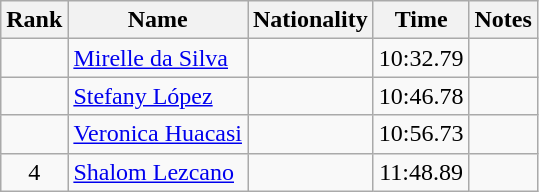<table class="wikitable sortable" style="text-align:center">
<tr>
<th>Rank</th>
<th>Name</th>
<th>Nationality</th>
<th>Time</th>
<th>Notes</th>
</tr>
<tr>
<td></td>
<td align=left><a href='#'>Mirelle da Silva</a></td>
<td align=left></td>
<td>10:32.79</td>
<td></td>
</tr>
<tr>
<td></td>
<td align=left><a href='#'>Stefany López</a></td>
<td align=left></td>
<td>10:46.78</td>
<td></td>
</tr>
<tr>
<td></td>
<td align=left><a href='#'>Veronica Huacasi</a></td>
<td align=left></td>
<td>10:56.73</td>
<td></td>
</tr>
<tr>
<td>4</td>
<td align=left><a href='#'>Shalom Lezcano</a></td>
<td align=left></td>
<td>11:48.89</td>
<td></td>
</tr>
</table>
